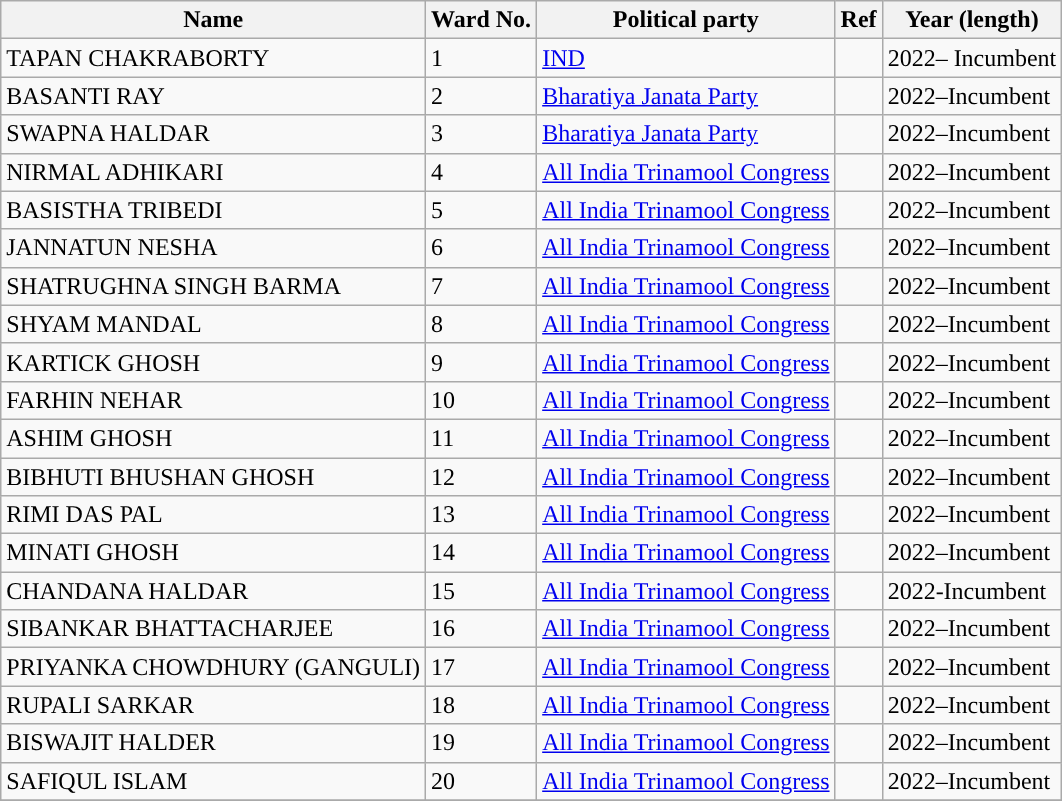<table class="wikitable">
<tr>
<th>Name</th>
<th>Ward No.</th>
<th>Political party</th>
<th scope=col class=unsortable>Ref</th>
<th>Year (length)</th>
</tr>
<tr>
<td>TAPAN CHAKRABORTY</td>
<td>1</td>
<td><a href='#'>IND</a></td>
<td width="4px"></td>
<td>2022– Incumbent</td>
</tr>
<tr>
<td>BASANTI RAY</td>
<td>2</td>
<td><a href='#'>Bharatiya Janata Party</a></td>
<td width="4px"></td>
<td>2022–Incumbent</td>
</tr>
<tr>
<td>SWAPNA HALDAR</td>
<td>3</td>
<td><a href='#'>Bharatiya Janata Party</a></td>
<td width="4px"></td>
<td>2022–Incumbent</td>
</tr>
<tr>
<td>NIRMAL ADHIKARI</td>
<td>4</td>
<td><a href='#'>All India Trinamool Congress</a></td>
<td width="4px"></td>
<td>2022–Incumbent</td>
</tr>
<tr>
<td>BASISTHA TRIBEDI</td>
<td>5</td>
<td><a href='#'>All India Trinamool Congress</a></td>
<td width="4px"></td>
<td>2022–Incumbent</td>
</tr>
<tr>
<td>JANNATUN NESHA</td>
<td>6</td>
<td><a href='#'>All India Trinamool Congress</a></td>
<td width="4px"></td>
<td>2022–Incumbent</td>
</tr>
<tr>
<td>SHATRUGHNA SINGH BARMA</td>
<td>7</td>
<td><a href='#'>All India Trinamool Congress</a></td>
<td width="4px"></td>
<td>2022–Incumbent</td>
</tr>
<tr>
<td>SHYAM MANDAL</td>
<td>8</td>
<td><a href='#'>All India Trinamool Congress</a></td>
<td width="4px"></td>
<td>2022–Incumbent</td>
</tr>
<tr>
<td>KARTICK GHOSH</td>
<td>9</td>
<td><a href='#'>All India Trinamool Congress</a></td>
<td width="4px"></td>
<td>2022–Incumbent</td>
</tr>
<tr>
<td>FARHIN NEHAR</td>
<td>10</td>
<td><a href='#'>All India Trinamool Congress</a></td>
<td width="4px"></td>
<td>2022–Incumbent</td>
</tr>
<tr>
<td>ASHIM GHOSH</td>
<td>11</td>
<td><a href='#'>All India Trinamool Congress</a></td>
<td width="4px"></td>
<td>2022–Incumbent</td>
</tr>
<tr>
<td>BIBHUTI BHUSHAN GHOSH</td>
<td>12</td>
<td><a href='#'>All India Trinamool Congress</a></td>
<td width="4px"></td>
<td>2022–Incumbent</td>
</tr>
<tr>
<td>RIMI DAS PAL</td>
<td>13</td>
<td><a href='#'>All India Trinamool Congress</a></td>
<td width="4px"></td>
<td>2022–Incumbent</td>
</tr>
<tr>
<td>MINATI GHOSH</td>
<td>14</td>
<td><a href='#'>All India Trinamool Congress</a></td>
<td width="4px"></td>
<td>2022–Incumbent</td>
</tr>
<tr>
<td>CHANDANA HALDAR</td>
<td>15</td>
<td><a href='#'>All India Trinamool Congress</a></td>
<td width="4px"></td>
<td>2022-Incumbent</td>
</tr>
<tr>
<td>SIBANKAR BHATTACHARJEE</td>
<td>16</td>
<td><a href='#'>All India Trinamool Congress</a></td>
<td width="4px"></td>
<td>2022–Incumbent</td>
</tr>
<tr>
<td>PRIYANKA CHOWDHURY (GANGULI)</td>
<td>17</td>
<td><a href='#'>All India Trinamool Congress</a></td>
<td width="4px"></td>
<td>2022–Incumbent</td>
</tr>
<tr>
<td>RUPALI SARKAR</td>
<td>18</td>
<td><a href='#'>All India Trinamool Congress</a></td>
<td width="4px"></td>
<td>2022–Incumbent</td>
</tr>
<tr>
<td>BISWAJIT HALDER</td>
<td>19</td>
<td><a href='#'>All India Trinamool Congress</a></td>
<td width="4px"></td>
<td>2022–Incumbent</td>
</tr>
<tr>
<td>SAFIQUL ISLAM</td>
<td>20</td>
<td><a href='#'>All India Trinamool Congress</a></td>
<td width="4px"></td>
<td>2022–Incumbent</td>
</tr>
<tr>
</tr>
</table>
